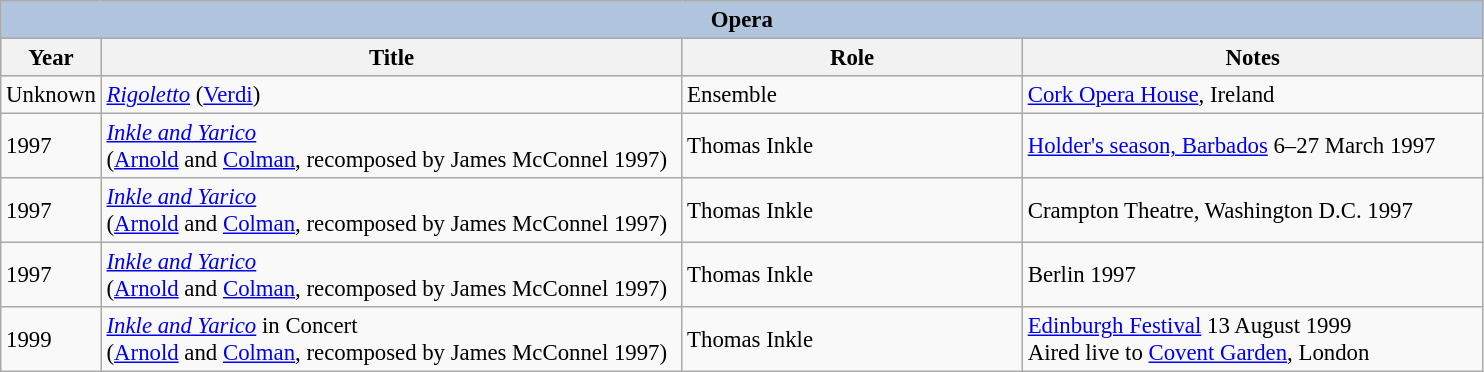<table class="wikitable" style="font-size:95%;">
<tr bgcolor="#CCCCCC" align="center">
<th colspan="4" style="background: LightSteelBlue;">Opera</th>
</tr>
<tr style="background:#ccc; text-align:center;">
<th scope="col" width="7px">Year</th>
<th scope="col" width="380px">Title</th>
<th scope="col" width="220px">Role</th>
<th scope="col" width="300px">Notes</th>
</tr>
<tr>
<td>Unknown</td>
<td><em><a href='#'>Rigoletto</a></em> (<a href='#'>Verdi</a>)</td>
<td>Ensemble </td>
<td><a href='#'>Cork Opera House</a>, Ireland</td>
</tr>
<tr>
<td>1997</td>
<td><em><a href='#'>Inkle and Yarico</a></em><br>(<a href='#'>Arnold</a> and <a href='#'>Colman</a>, recomposed by James McConnel 1997)</td>
<td>Thomas Inkle </td>
<td><a href='#'>Holder's season, Barbados</a> 6–27 March 1997</td>
</tr>
<tr>
<td>1997</td>
<td><em><a href='#'>Inkle and Yarico</a></em><br>(<a href='#'>Arnold</a> and <a href='#'>Colman</a>, recomposed by James McConnel 1997)</td>
<td>Thomas Inkle </td>
<td>Crampton Theatre, Washington D.C. 1997</td>
</tr>
<tr>
<td>1997</td>
<td><em><a href='#'>Inkle and Yarico</a></em><br>(<a href='#'>Arnold</a> and <a href='#'>Colman</a>, recomposed by James McConnel 1997)</td>
<td>Thomas Inkle </td>
<td>Berlin 1997</td>
</tr>
<tr>
<td>1999</td>
<td><em><a href='#'>Inkle and Yarico</a></em> in Concert<br>(<a href='#'>Arnold</a> and <a href='#'>Colman</a>, recomposed by James McConnel 1997)</td>
<td>Thomas Inkle </td>
<td><a href='#'>Edinburgh Festival</a> 13 August 1999<br>Aired live to <a href='#'>Covent Garden</a>, London</td>
</tr>
</table>
